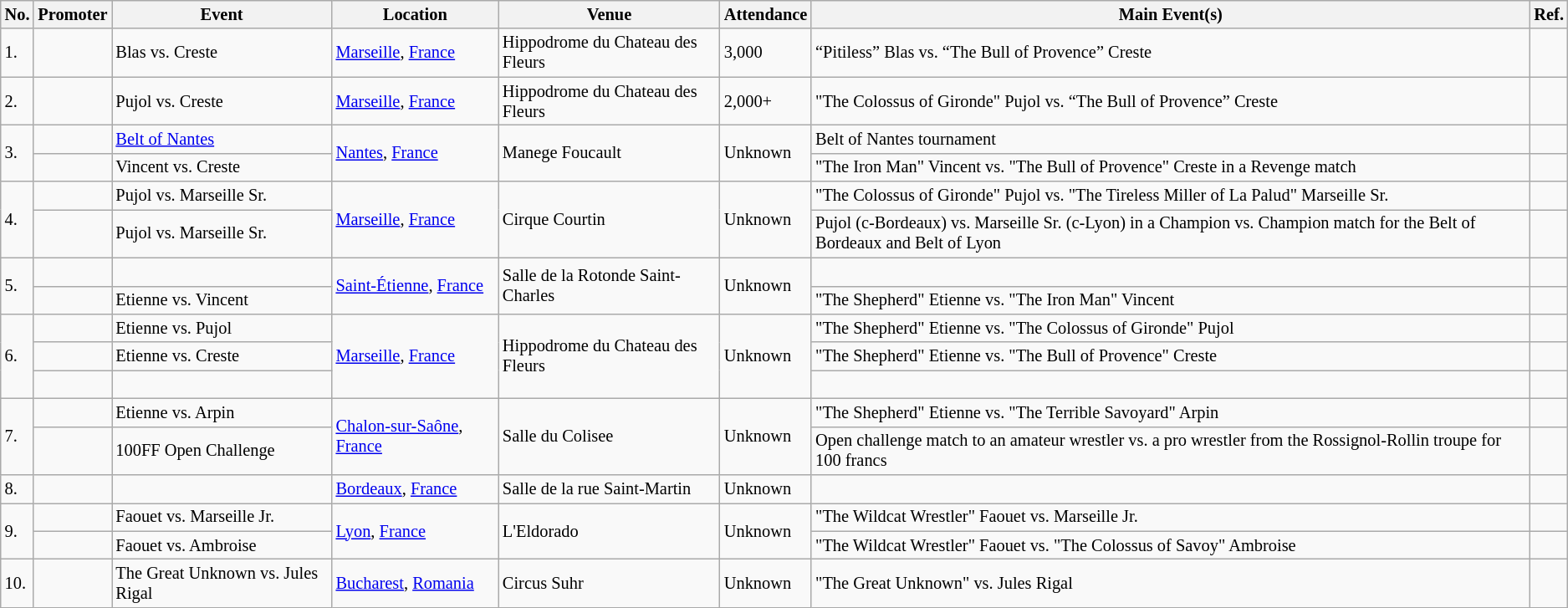<table class="wikitable sortable" style="font-size:85%;">
<tr>
<th>No.</th>
<th>Promoter</th>
<th>Event</th>
<th>Location</th>
<th>Venue</th>
<th>Attendance</th>
<th class=unsortable>Main Event(s)</th>
<th class=unsortable>Ref.</th>
</tr>
<tr>
<td>1.</td>
<td></td>
<td>Blas vs. Creste <br> </td>
<td><a href='#'>Marseille</a>, <a href='#'>France</a></td>
<td>Hippodrome du Chateau des Fleurs</td>
<td>3,000</td>
<td>“Pitiless” Blas vs. “The Bull of Provence” Creste</td>
<td></td>
</tr>
<tr>
<td>2.</td>
<td></td>
<td>Pujol vs. Creste <br> </td>
<td><a href='#'>Marseille</a>, <a href='#'>France</a></td>
<td>Hippodrome du Chateau des Fleurs</td>
<td>2,000+</td>
<td>"The Colossus of Gironde" Pujol vs. “The Bull of Provence” Creste</td>
<td></td>
</tr>
<tr>
<td rowspan=2>3.</td>
<td></td>
<td><a href='#'>Belt of Nantes</a> <br> </td>
<td rowspan=2><a href='#'>Nantes</a>, <a href='#'>France</a></td>
<td rowspan=2>Manege Foucault</td>
<td rowspan=2>Unknown</td>
<td>Belt of Nantes tournament</td>
<td></td>
</tr>
<tr>
<td></td>
<td>Vincent vs. Creste <br> </td>
<td>"The Iron Man" Vincent vs. "The Bull of Provence" Creste in a Revenge match</td>
<td></td>
</tr>
<tr>
<td rowspan=2>4.</td>
<td></td>
<td>Pujol vs. Marseille Sr. <br> </td>
<td rowspan=2><a href='#'>Marseille</a>, <a href='#'>France</a></td>
<td rowspan=2>Cirque Courtin</td>
<td rowspan=2>Unknown</td>
<td>"The Colossus of Gironde" Pujol vs. "The Tireless Miller of La Palud" Marseille Sr.</td>
<td></td>
</tr>
<tr>
<td></td>
<td>Pujol vs. Marseille Sr. <br> </td>
<td>Pujol (c-Bordeaux) vs. Marseille Sr. (c-Lyon) in a Champion vs. Champion match for the Belt of Bordeaux and Belt of Lyon</td>
<td></td>
</tr>
<tr>
<td rowspan=2>5.</td>
<td></td>
<td><br> </td>
<td rowspan=2><a href='#'>Saint-Étienne</a>, <a href='#'>France</a></td>
<td rowspan=2>Salle de la Rotonde Saint-Charles</td>
<td rowspan=2>Unknown</td>
<td></td>
<td></td>
</tr>
<tr>
<td></td>
<td>Etienne vs. Vincent <br> </td>
<td>"The Shepherd" Etienne vs. "The Iron Man" Vincent</td>
<td></td>
</tr>
<tr>
<td rowspan=3>6.</td>
<td></td>
<td>Etienne vs. Pujol <br> </td>
<td rowspan=3><a href='#'>Marseille</a>, <a href='#'>France</a></td>
<td rowspan=3>Hippodrome du Chateau des Fleurs</td>
<td rowspan=3>Unknown</td>
<td>"The Shepherd" Etienne vs. "The Colossus of Gironde" Pujol</td>
<td></td>
</tr>
<tr>
<td></td>
<td>Etienne vs. Creste <br> </td>
<td>"The Shepherd" Etienne vs. "The Bull of Provence" Creste</td>
<td></td>
</tr>
<tr>
<td></td>
<td><br> </td>
<td></td>
<td></td>
</tr>
<tr>
<td rowspan=2>7.</td>
<td></td>
<td>Etienne vs. Arpin<br> </td>
<td rowspan=2><a href='#'>Chalon-sur-Saône</a>, <a href='#'>France</a></td>
<td rowspan=2>Salle du Colisee</td>
<td rowspan=2>Unknown</td>
<td>"The Shepherd" Etienne vs. "The Terrible Savoyard" Arpin</td>
<td></td>
</tr>
<tr>
<td></td>
<td>100FF Open Challenge<br> </td>
<td>Open challenge match to an amateur wrestler vs. a pro wrestler from the Rossignol-Rollin troupe for 100 francs</td>
<td></td>
</tr>
<tr>
<td>8.</td>
<td></td>
<td><br> </td>
<td><a href='#'>Bordeaux</a>, <a href='#'>France</a></td>
<td>Salle de la rue Saint-Martin</td>
<td>Unknown</td>
<td></td>
<td></td>
</tr>
<tr>
<td rowspan=2>9.</td>
<td></td>
<td>Faouet vs. Marseille Jr. <br> </td>
<td rowspan=2><a href='#'>Lyon</a>, <a href='#'>France</a></td>
<td rowspan=2>L'Eldorado</td>
<td rowspan=2>Unknown</td>
<td>"The Wildcat Wrestler" Faouet vs. Marseille Jr.</td>
<td></td>
</tr>
<tr>
<td></td>
<td>Faouet vs. Ambroise <br> </td>
<td>"The Wildcat Wrestler" Faouet vs. "The Colossus of Savoy" Ambroise</td>
<td></td>
</tr>
<tr>
<td>10.</td>
<td></td>
<td>The Great Unknown vs. Jules Rigal <br> </td>
<td><a href='#'>Bucharest</a>, <a href='#'>Romania</a></td>
<td>Circus Suhr</td>
<td>Unknown</td>
<td>"The Great Unknown" vs. Jules Rigal</td>
<td></td>
</tr>
</table>
